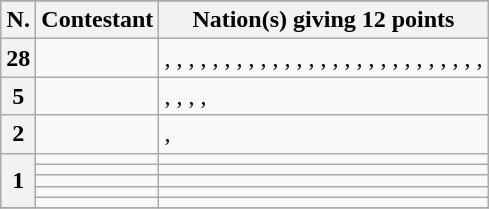<table class="wikitable plainrowheaders">
<tr>
</tr>
<tr>
<th scope="col">N.</th>
<th scope="col">Contestant</th>
<th scope="col">Nation(s) giving 12 points</th>
</tr>
<tr>
<th scope="row">28</th>
<td></td>
<td>, , , , , , , , , , , , , , , , , <strong></strong>, <strong></strong>, <strong></strong>, , , <strong></strong>, , , , , </td>
</tr>
<tr>
<th scope="row">5</th>
<td></td>
<td><strong></strong>, <strong></strong>, , , </td>
</tr>
<tr>
<th scope="row">2</th>
<td></td>
<td>, </td>
</tr>
<tr>
<th rowspan="5" scope="row">1</th>
<td></td>
<td></td>
</tr>
<tr>
<td></td>
<td></td>
</tr>
<tr>
<td></td>
<td></td>
</tr>
<tr>
<td></td>
<td></td>
</tr>
<tr>
<td></td>
<td></td>
</tr>
<tr>
</tr>
</table>
